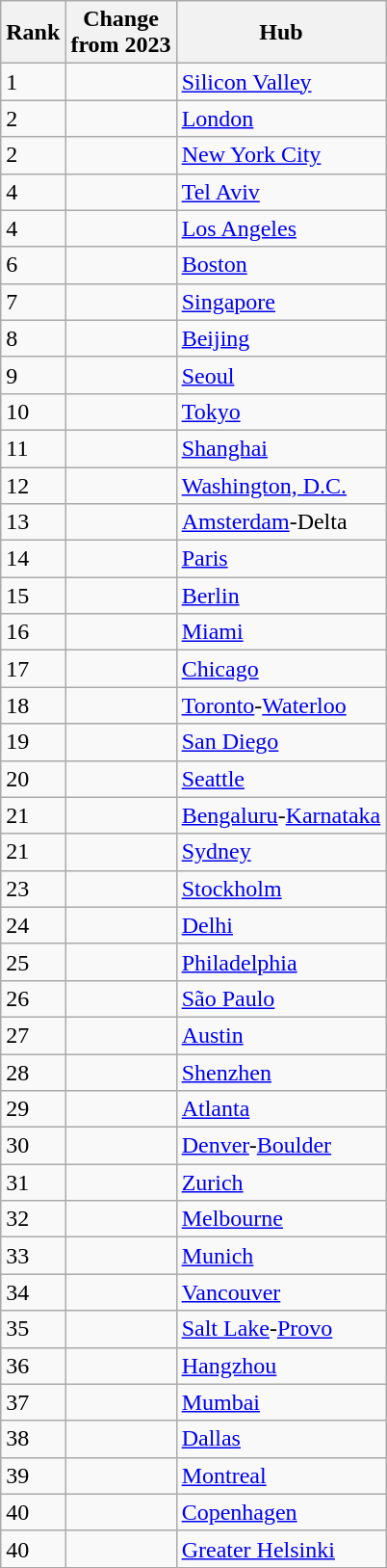<table class="wikitable">
<tr>
<th>Rank</th>
<th>Change<br>from 2023</th>
<th>Hub</th>
</tr>
<tr>
<td>1</td>
<td></td>
<td> <a href='#'>Silicon Valley</a></td>
</tr>
<tr>
<td>2</td>
<td></td>
<td> <a href='#'>London</a></td>
</tr>
<tr>
<td>2</td>
<td></td>
<td> <a href='#'>New York City</a></td>
</tr>
<tr>
<td>4</td>
<td></td>
<td> <a href='#'>Tel Aviv</a></td>
</tr>
<tr>
<td>4</td>
<td></td>
<td> <a href='#'>Los Angeles</a></td>
</tr>
<tr>
<td>6</td>
<td></td>
<td> <a href='#'>Boston</a></td>
</tr>
<tr>
<td>7</td>
<td></td>
<td> <a href='#'>Singapore</a></td>
</tr>
<tr>
<td>8</td>
<td></td>
<td> <a href='#'>Beijing</a></td>
</tr>
<tr>
<td>9</td>
<td></td>
<td> <a href='#'>Seoul</a></td>
</tr>
<tr>
<td>10</td>
<td></td>
<td> <a href='#'>Tokyo</a></td>
</tr>
<tr>
<td>11</td>
<td></td>
<td> <a href='#'>Shanghai</a></td>
</tr>
<tr>
<td>12</td>
<td></td>
<td> <a href='#'>Washington, D.C.</a></td>
</tr>
<tr>
<td>13</td>
<td></td>
<td> <a href='#'>Amsterdam</a>-Delta</td>
</tr>
<tr>
<td>14</td>
<td></td>
<td> <a href='#'>Paris</a></td>
</tr>
<tr>
<td>15</td>
<td></td>
<td> <a href='#'>Berlin</a></td>
</tr>
<tr>
<td>16</td>
<td></td>
<td> <a href='#'>Miami</a></td>
</tr>
<tr>
<td>17</td>
<td></td>
<td> <a href='#'>Chicago</a></td>
</tr>
<tr>
<td>18</td>
<td></td>
<td> <a href='#'>Toronto</a>-<a href='#'>Waterloo</a></td>
</tr>
<tr>
<td>19</td>
<td></td>
<td> <a href='#'>San Diego</a></td>
</tr>
<tr>
<td>20</td>
<td></td>
<td> <a href='#'>Seattle</a></td>
</tr>
<tr>
<td>21</td>
<td></td>
<td> <a href='#'>Bengaluru</a>-<a href='#'>Karnataka</a></td>
</tr>
<tr>
<td>21</td>
<td></td>
<td> <a href='#'>Sydney</a></td>
</tr>
<tr>
<td>23</td>
<td></td>
<td> <a href='#'>Stockholm</a></td>
</tr>
<tr>
<td>24</td>
<td></td>
<td> <a href='#'>Delhi</a></td>
</tr>
<tr>
<td>25</td>
<td></td>
<td> <a href='#'>Philadelphia</a></td>
</tr>
<tr>
<td>26</td>
<td></td>
<td> <a href='#'>São Paulo</a></td>
</tr>
<tr>
<td>27</td>
<td></td>
<td> <a href='#'>Austin</a></td>
</tr>
<tr>
<td>28</td>
<td></td>
<td> <a href='#'>Shenzhen</a></td>
</tr>
<tr>
<td>29</td>
<td></td>
<td> <a href='#'>Atlanta</a></td>
</tr>
<tr>
<td>30</td>
<td></td>
<td> <a href='#'>Denver</a>-<a href='#'>Boulder</a></td>
</tr>
<tr>
<td>31</td>
<td></td>
<td> <a href='#'>Zurich</a></td>
</tr>
<tr>
<td>32</td>
<td></td>
<td> <a href='#'>Melbourne</a></td>
</tr>
<tr>
<td>33</td>
<td></td>
<td> <a href='#'>Munich</a></td>
</tr>
<tr>
<td>34</td>
<td></td>
<td> <a href='#'>Vancouver</a></td>
</tr>
<tr>
<td>35</td>
<td></td>
<td> <a href='#'>Salt Lake</a>-<a href='#'>Provo</a></td>
</tr>
<tr>
<td>36</td>
<td></td>
<td> <a href='#'>Hangzhou</a></td>
</tr>
<tr>
<td>37</td>
<td></td>
<td> <a href='#'>Mumbai</a></td>
</tr>
<tr>
<td>38</td>
<td></td>
<td> <a href='#'>Dallas</a></td>
</tr>
<tr>
<td>39</td>
<td></td>
<td> <a href='#'>Montreal</a></td>
</tr>
<tr>
<td>40</td>
<td></td>
<td> <a href='#'>Copenhagen</a></td>
</tr>
<tr>
<td>40</td>
<td></td>
<td> <a href='#'>Greater Helsinki</a></td>
</tr>
</table>
